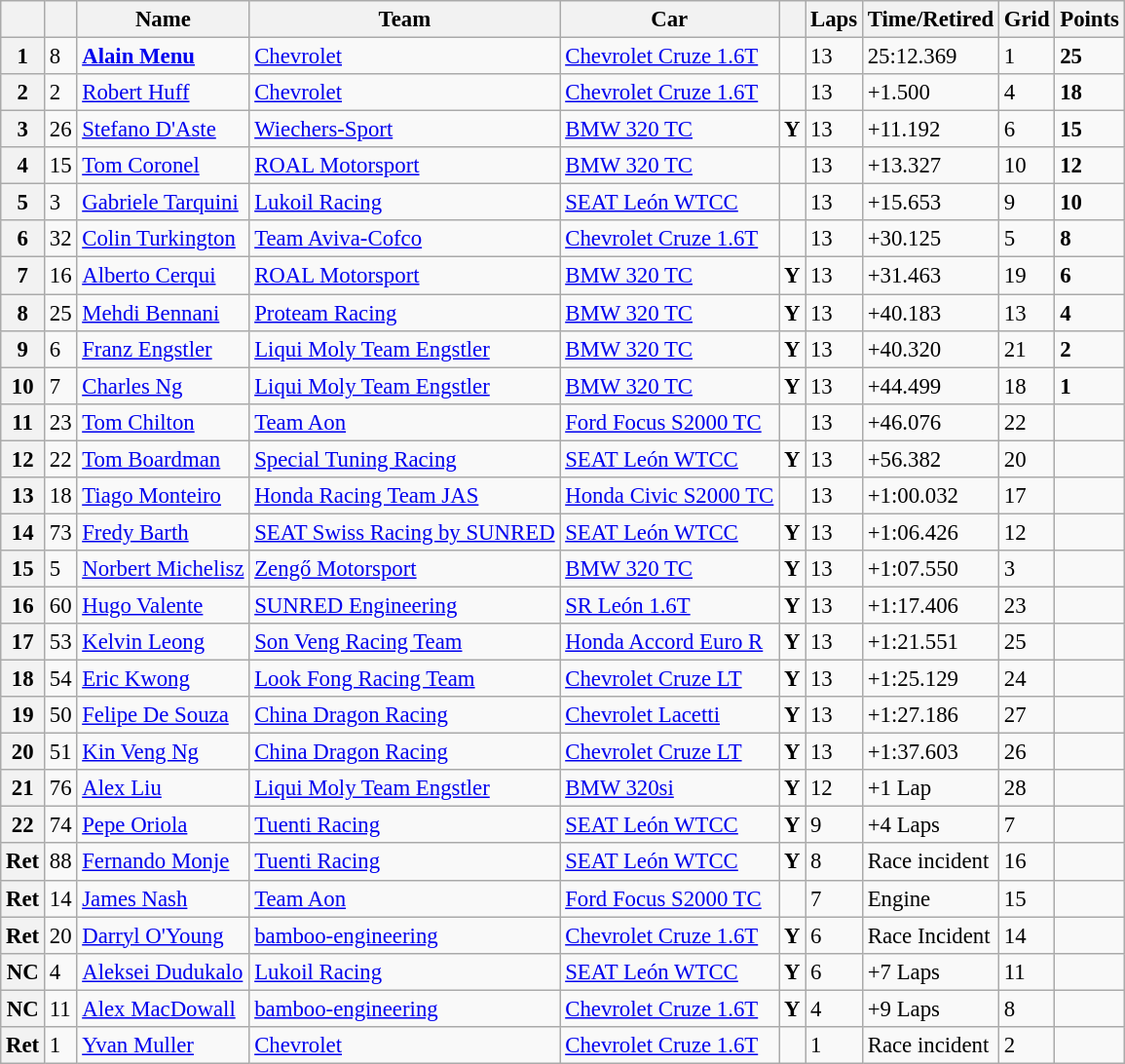<table class="wikitable sortable" style="font-size: 95%;">
<tr>
<th></th>
<th></th>
<th>Name</th>
<th>Team</th>
<th>Car</th>
<th></th>
<th>Laps</th>
<th>Time/Retired</th>
<th>Grid</th>
<th>Points</th>
</tr>
<tr>
<th>1</th>
<td>8</td>
<td> <strong><a href='#'>Alain Menu</a></strong></td>
<td><a href='#'>Chevrolet</a></td>
<td><a href='#'>Chevrolet Cruze 1.6T</a></td>
<td></td>
<td>13</td>
<td>25:12.369</td>
<td>1</td>
<td><strong>25</strong></td>
</tr>
<tr>
<th>2</th>
<td>2</td>
<td> <a href='#'>Robert Huff</a></td>
<td><a href='#'>Chevrolet</a></td>
<td><a href='#'>Chevrolet Cruze 1.6T</a></td>
<td></td>
<td>13</td>
<td>+1.500</td>
<td>4</td>
<td><strong>18</strong></td>
</tr>
<tr>
<th>3</th>
<td>26</td>
<td> <a href='#'>Stefano D'Aste</a></td>
<td><a href='#'>Wiechers-Sport</a></td>
<td><a href='#'>BMW 320 TC</a></td>
<td align=center><strong><span>Y</span></strong></td>
<td>13</td>
<td>+11.192</td>
<td>6</td>
<td><strong>15</strong></td>
</tr>
<tr>
<th>4</th>
<td>15</td>
<td> <a href='#'>Tom Coronel</a></td>
<td><a href='#'>ROAL Motorsport</a></td>
<td><a href='#'>BMW 320 TC</a></td>
<td></td>
<td>13</td>
<td>+13.327</td>
<td>10</td>
<td><strong>12</strong></td>
</tr>
<tr>
<th>5</th>
<td>3</td>
<td> <a href='#'>Gabriele Tarquini</a></td>
<td><a href='#'>Lukoil Racing</a></td>
<td><a href='#'>SEAT León WTCC</a></td>
<td></td>
<td>13</td>
<td>+15.653</td>
<td>9</td>
<td><strong>10</strong></td>
</tr>
<tr>
<th>6</th>
<td>32</td>
<td> <a href='#'>Colin Turkington</a></td>
<td><a href='#'>Team Aviva-Cofco</a></td>
<td><a href='#'>Chevrolet Cruze 1.6T</a></td>
<td></td>
<td>13</td>
<td>+30.125</td>
<td>5</td>
<td><strong>8</strong></td>
</tr>
<tr>
<th>7</th>
<td>16</td>
<td> <a href='#'>Alberto Cerqui</a></td>
<td><a href='#'>ROAL Motorsport</a></td>
<td><a href='#'>BMW 320 TC</a></td>
<td align=center><strong><span>Y</span></strong></td>
<td>13</td>
<td>+31.463</td>
<td>19</td>
<td><strong>6</strong></td>
</tr>
<tr>
<th>8</th>
<td>25</td>
<td> <a href='#'>Mehdi Bennani</a></td>
<td><a href='#'>Proteam Racing</a></td>
<td><a href='#'>BMW 320 TC</a></td>
<td align=center><strong><span>Y</span></strong></td>
<td>13</td>
<td>+40.183</td>
<td>13</td>
<td><strong>4</strong></td>
</tr>
<tr>
<th>9</th>
<td>6</td>
<td> <a href='#'>Franz Engstler</a></td>
<td><a href='#'>Liqui Moly Team Engstler</a></td>
<td><a href='#'>BMW 320 TC</a></td>
<td align=center><strong><span>Y</span></strong></td>
<td>13</td>
<td>+40.320</td>
<td>21</td>
<td><strong>2</strong></td>
</tr>
<tr>
<th>10</th>
<td>7</td>
<td> <a href='#'>Charles Ng</a></td>
<td><a href='#'>Liqui Moly Team Engstler</a></td>
<td><a href='#'>BMW 320 TC</a></td>
<td align=center><strong><span>Y</span></strong></td>
<td>13</td>
<td>+44.499</td>
<td>18</td>
<td><strong>1</strong></td>
</tr>
<tr>
<th>11</th>
<td>23</td>
<td> <a href='#'>Tom Chilton</a></td>
<td><a href='#'>Team Aon</a></td>
<td><a href='#'>Ford Focus S2000 TC</a></td>
<td></td>
<td>13</td>
<td>+46.076</td>
<td>22</td>
<td></td>
</tr>
<tr>
<th>12</th>
<td>22</td>
<td> <a href='#'>Tom Boardman</a></td>
<td><a href='#'>Special Tuning Racing</a></td>
<td><a href='#'>SEAT León WTCC</a></td>
<td align=center><strong><span>Y</span></strong></td>
<td>13</td>
<td>+56.382</td>
<td>20</td>
<td></td>
</tr>
<tr>
<th>13</th>
<td>18</td>
<td> <a href='#'>Tiago Monteiro</a></td>
<td><a href='#'>Honda Racing Team JAS</a></td>
<td><a href='#'>Honda Civic S2000 TC</a></td>
<td></td>
<td>13</td>
<td>+1:00.032</td>
<td>17</td>
<td></td>
</tr>
<tr>
<th>14</th>
<td>73</td>
<td> <a href='#'>Fredy Barth</a></td>
<td><a href='#'>SEAT Swiss Racing by SUNRED</a></td>
<td><a href='#'>SEAT León WTCC</a></td>
<td align=center><strong><span>Y</span></strong></td>
<td>13</td>
<td>+1:06.426</td>
<td>12</td>
<td></td>
</tr>
<tr>
<th>15</th>
<td>5</td>
<td> <a href='#'>Norbert Michelisz</a></td>
<td><a href='#'>Zengő Motorsport</a></td>
<td><a href='#'>BMW 320 TC</a></td>
<td align=center><strong><span>Y</span></strong></td>
<td>13</td>
<td>+1:07.550</td>
<td>3</td>
<td></td>
</tr>
<tr>
<th>16</th>
<td>60</td>
<td> <a href='#'>Hugo Valente</a></td>
<td><a href='#'>SUNRED Engineering</a></td>
<td><a href='#'>SR León 1.6T</a></td>
<td align=center><strong><span>Y</span></strong></td>
<td>13</td>
<td>+1:17.406</td>
<td>23</td>
<td></td>
</tr>
<tr>
<th>17</th>
<td>53</td>
<td> <a href='#'>Kelvin Leong</a></td>
<td><a href='#'>Son Veng Racing Team</a></td>
<td><a href='#'>Honda Accord Euro R</a></td>
<td align=center><strong><span>Y</span></strong></td>
<td>13</td>
<td>+1:21.551</td>
<td>25</td>
<td></td>
</tr>
<tr>
<th>18</th>
<td>54</td>
<td> <a href='#'>Eric Kwong</a></td>
<td><a href='#'>Look Fong Racing Team</a></td>
<td><a href='#'>Chevrolet Cruze LT</a></td>
<td align=center><strong><span>Y</span></strong></td>
<td>13</td>
<td>+1:25.129</td>
<td>24</td>
<td></td>
</tr>
<tr>
<th>19</th>
<td>50</td>
<td> <a href='#'>Felipe De Souza</a></td>
<td><a href='#'>China Dragon Racing</a></td>
<td><a href='#'>Chevrolet Lacetti</a></td>
<td align=center><strong><span>Y</span></strong></td>
<td>13</td>
<td>+1:27.186</td>
<td>27</td>
<td></td>
</tr>
<tr>
<th>20</th>
<td>51</td>
<td> <a href='#'>Kin Veng Ng</a></td>
<td><a href='#'>China Dragon Racing</a></td>
<td><a href='#'>Chevrolet Cruze LT</a></td>
<td align=center><strong><span>Y</span></strong></td>
<td>13</td>
<td>+1:37.603</td>
<td>26</td>
<td></td>
</tr>
<tr>
<th>21</th>
<td>76</td>
<td> <a href='#'>Alex Liu</a></td>
<td><a href='#'>Liqui Moly Team Engstler</a></td>
<td><a href='#'>BMW 320si</a></td>
<td align=center><strong><span>Y</span></strong></td>
<td>12</td>
<td>+1 Lap</td>
<td>28</td>
<td></td>
</tr>
<tr>
<th>22</th>
<td>74</td>
<td> <a href='#'>Pepe Oriola</a></td>
<td><a href='#'>Tuenti Racing</a></td>
<td><a href='#'>SEAT León WTCC</a></td>
<td align=center><strong><span>Y</span></strong></td>
<td>9</td>
<td>+4 Laps</td>
<td>7</td>
<td></td>
</tr>
<tr>
<th>Ret</th>
<td>88</td>
<td> <a href='#'>Fernando Monje</a></td>
<td><a href='#'>Tuenti Racing</a></td>
<td><a href='#'>SEAT León WTCC</a></td>
<td align=center><strong><span>Y</span></strong></td>
<td>8</td>
<td>Race incident</td>
<td>16</td>
<td></td>
</tr>
<tr>
<th>Ret</th>
<td>14</td>
<td> <a href='#'>James Nash</a></td>
<td><a href='#'>Team Aon</a></td>
<td><a href='#'>Ford Focus S2000 TC</a></td>
<td></td>
<td>7</td>
<td>Engine</td>
<td>15</td>
<td></td>
</tr>
<tr>
<th>Ret</th>
<td>20</td>
<td> <a href='#'>Darryl O'Young</a></td>
<td><a href='#'>bamboo-engineering</a></td>
<td><a href='#'>Chevrolet Cruze 1.6T</a></td>
<td align=center><strong><span>Y</span></strong></td>
<td>6</td>
<td>Race Incident</td>
<td>14</td>
<td></td>
</tr>
<tr>
<th>NC</th>
<td>4</td>
<td> <a href='#'>Aleksei Dudukalo</a></td>
<td><a href='#'>Lukoil Racing</a></td>
<td><a href='#'>SEAT León WTCC</a></td>
<td align=center><strong><span>Y</span></strong></td>
<td>6</td>
<td>+7 Laps</td>
<td>11</td>
<td></td>
</tr>
<tr>
<th>NC</th>
<td>11</td>
<td> <a href='#'>Alex MacDowall</a></td>
<td><a href='#'>bamboo-engineering</a></td>
<td><a href='#'>Chevrolet Cruze 1.6T</a></td>
<td align=center><strong><span>Y</span></strong></td>
<td>4</td>
<td>+9 Laps</td>
<td>8</td>
<td></td>
</tr>
<tr>
<th>Ret</th>
<td>1</td>
<td> <a href='#'>Yvan Muller</a></td>
<td><a href='#'>Chevrolet</a></td>
<td><a href='#'>Chevrolet Cruze 1.6T</a></td>
<td></td>
<td>1</td>
<td>Race incident</td>
<td>2</td>
<td></td>
</tr>
</table>
